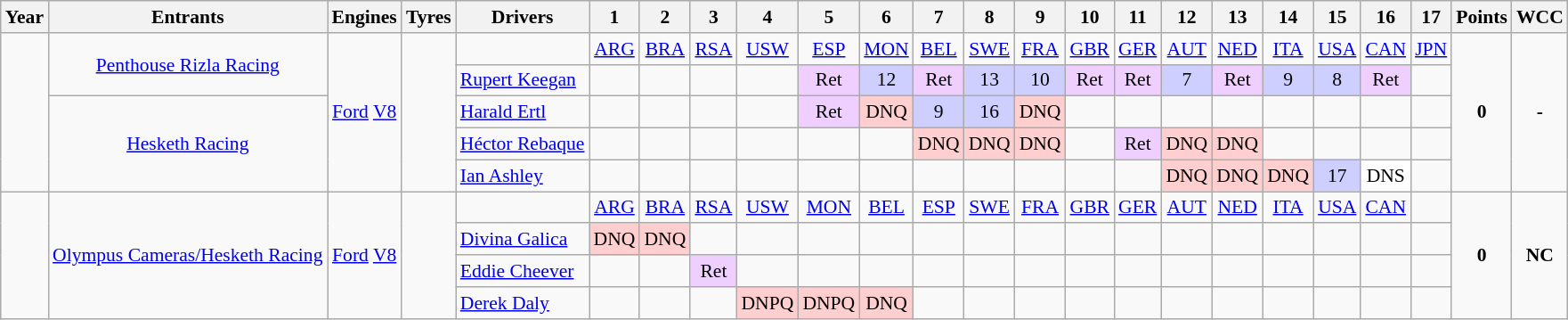<table class="wikitable" style="text-align:center; font-size:90%">
<tr>
<th>Year</th>
<th>Entrants</th>
<th>Engines</th>
<th>Tyres</th>
<th>Drivers</th>
<th>1</th>
<th>2</th>
<th>3</th>
<th>4</th>
<th>5</th>
<th>6</th>
<th>7</th>
<th>8</th>
<th>9</th>
<th>10</th>
<th>11</th>
<th>12</th>
<th>13</th>
<th>14</th>
<th>15</th>
<th>16</th>
<th>17</th>
<th>Points</th>
<th>WCC</th>
</tr>
<tr>
<td rowspan="5"></td>
<td rowspan="2"><a href='#'>Penthouse Rizla Racing</a></td>
<td rowspan="5"><a href='#'>Ford</a> <a href='#'>V8</a></td>
<td rowspan="5"></td>
<td></td>
<td><a href='#'>ARG</a></td>
<td><a href='#'>BRA</a></td>
<td><a href='#'>RSA</a></td>
<td><a href='#'>USW</a></td>
<td><a href='#'>ESP</a></td>
<td><a href='#'>MON</a></td>
<td><a href='#'>BEL</a></td>
<td><a href='#'>SWE</a></td>
<td><a href='#'>FRA</a></td>
<td><a href='#'>GBR</a></td>
<td><a href='#'>GER</a></td>
<td><a href='#'>AUT</a></td>
<td><a href='#'>NED</a></td>
<td><a href='#'>ITA</a></td>
<td><a href='#'>USA</a></td>
<td><a href='#'>CAN</a></td>
<td><a href='#'>JPN</a></td>
<td rowspan="5"><strong>0</strong></td>
<td rowspan="5"><strong>-</strong></td>
</tr>
<tr>
<td align="left"><a href='#'>Rupert Keegan</a></td>
<td></td>
<td></td>
<td></td>
<td></td>
<td style="background:#efcfff;">Ret</td>
<td style="background:#cfcfff;">12</td>
<td style="background:#efcfff;">Ret</td>
<td style="background:#cfcfff;">13</td>
<td style="background:#cfcfff;">10</td>
<td style="background:#efcfff;">Ret</td>
<td style="background:#efcfff;">Ret</td>
<td style="background:#cfcfff;">7</td>
<td style="background:#efcfff;">Ret</td>
<td style="background:#cfcfff;">9</td>
<td style="background:#cfcfff;">8</td>
<td style="background:#efcfff;">Ret</td>
<td></td>
</tr>
<tr>
<td rowspan="3"><a href='#'>Hesketh Racing</a></td>
<td align="left"><a href='#'>Harald Ertl</a></td>
<td></td>
<td></td>
<td></td>
<td></td>
<td style="background:#efcfff;">Ret</td>
<td style="background:#ffcfcf;">DNQ</td>
<td style="background:#cfcfff;">9</td>
<td style="background:#cfcfff;">16</td>
<td style="background:#ffcfcf;">DNQ</td>
<td></td>
<td></td>
<td></td>
<td></td>
<td></td>
<td></td>
<td></td>
<td></td>
</tr>
<tr>
<td align="left"><a href='#'>Héctor Rebaque</a></td>
<td></td>
<td></td>
<td></td>
<td></td>
<td></td>
<td></td>
<td style="background:#ffcfcf;">DNQ</td>
<td style="background:#ffcfcf;">DNQ</td>
<td style="background:#ffcfcf;">DNQ</td>
<td></td>
<td style="background:#efcfff;">Ret</td>
<td style="background:#ffcfcf;">DNQ</td>
<td style="background:#ffcfcf;">DNQ</td>
<td></td>
<td></td>
<td></td>
<td></td>
</tr>
<tr>
<td align="left"><a href='#'>Ian Ashley</a></td>
<td></td>
<td></td>
<td></td>
<td></td>
<td></td>
<td></td>
<td></td>
<td></td>
<td></td>
<td></td>
<td></td>
<td style="background:#ffcfcf;">DNQ</td>
<td style="background:#ffcfcf;">DNQ</td>
<td style="background:#ffcfcf;">DNQ</td>
<td style="background:#cfcfff;">17</td>
<td style="background:#ffffff;">DNS</td>
<td></td>
</tr>
<tr>
<td rowspan="4"></td>
<td rowspan="4"><a href='#'>Olympus Cameras/Hesketh Racing</a></td>
<td rowspan="4"><a href='#'>Ford</a> <a href='#'>V8</a></td>
<td rowspan="4"></td>
<td></td>
<td><a href='#'>ARG</a></td>
<td><a href='#'>BRA</a></td>
<td><a href='#'>RSA</a></td>
<td><a href='#'>USW</a></td>
<td><a href='#'>MON</a></td>
<td><a href='#'>BEL</a></td>
<td><a href='#'>ESP</a></td>
<td><a href='#'>SWE</a></td>
<td><a href='#'>FRA</a></td>
<td><a href='#'>GBR</a></td>
<td><a href='#'>GER</a></td>
<td><a href='#'>AUT</a></td>
<td><a href='#'>NED</a></td>
<td><a href='#'>ITA</a></td>
<td><a href='#'>USA</a></td>
<td><a href='#'>CAN</a></td>
<td></td>
<td rowspan="4"><strong>0</strong></td>
<td rowspan="4"><strong>NC</strong></td>
</tr>
<tr>
<td align="left"><a href='#'>Divina Galica</a></td>
<td style="background:#ffcfcf;">DNQ</td>
<td style="background:#ffcfcf;">DNQ</td>
<td></td>
<td></td>
<td></td>
<td></td>
<td></td>
<td></td>
<td></td>
<td></td>
<td></td>
<td></td>
<td></td>
<td></td>
<td></td>
<td></td>
<td></td>
</tr>
<tr>
<td align="left"><a href='#'>Eddie Cheever</a></td>
<td></td>
<td></td>
<td style="background:#EFCFFF;">Ret</td>
<td></td>
<td></td>
<td></td>
<td></td>
<td></td>
<td></td>
<td></td>
<td></td>
<td></td>
<td></td>
<td></td>
<td></td>
<td></td>
<td></td>
</tr>
<tr>
<td align="left"><a href='#'>Derek Daly</a></td>
<td></td>
<td></td>
<td></td>
<td style="background:#ffcfcf;">DNPQ</td>
<td style="background:#ffcfcf;">DNPQ</td>
<td style="background:#ffcfcf;">DNQ</td>
<td></td>
<td></td>
<td></td>
<td></td>
<td></td>
<td></td>
<td></td>
<td></td>
<td></td>
<td></td>
<td></td>
</tr>
</table>
